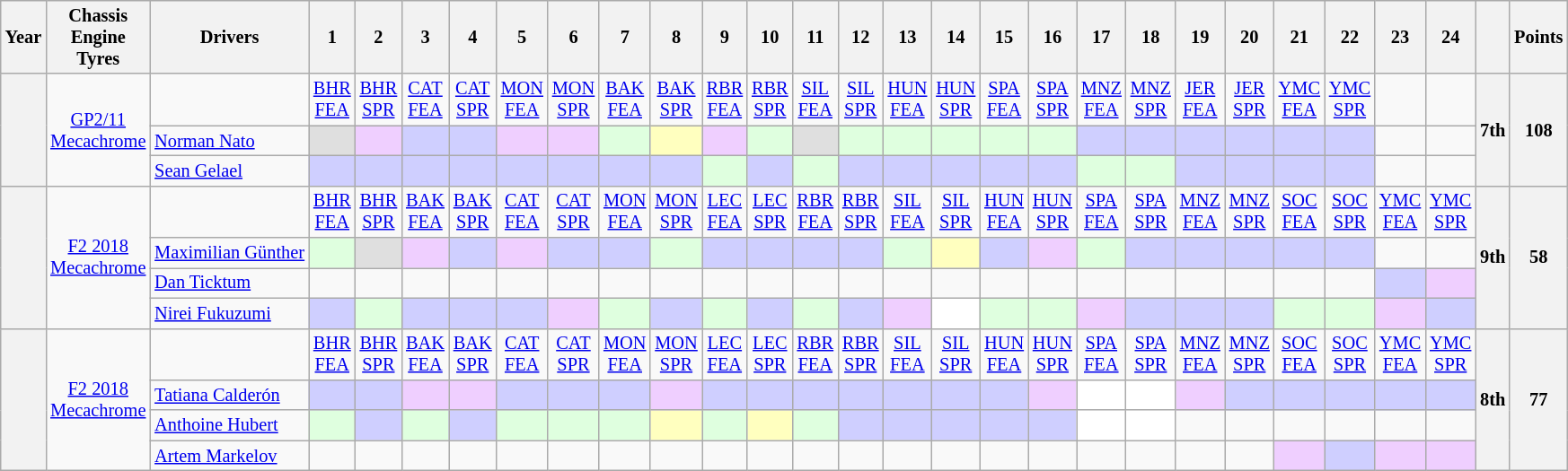<table class="wikitable" style="text-align:center; font-size:85%">
<tr>
<th>Year</th>
<th>Chassis<br>Engine<br>Tyres</th>
<th>Drivers</th>
<th>1</th>
<th>2</th>
<th>3</th>
<th>4</th>
<th>5</th>
<th>6</th>
<th>7</th>
<th>8</th>
<th>9</th>
<th>10</th>
<th>11</th>
<th>12</th>
<th>13</th>
<th>14</th>
<th>15</th>
<th>16</th>
<th>17</th>
<th>18</th>
<th>19</th>
<th>20</th>
<th>21</th>
<th>22</th>
<th>23</th>
<th>24</th>
<th></th>
<th>Points</th>
</tr>
<tr>
<th rowspan=3></th>
<td rowspan=3><a href='#'>GP2/11</a><br><a href='#'>Mecachrome</a><br></td>
<td></td>
<td><a href='#'>BHR<br>FEA</a></td>
<td><a href='#'>BHR<br>SPR</a></td>
<td><a href='#'>CAT<br>FEA</a></td>
<td><a href='#'>CAT<br>SPR</a></td>
<td><a href='#'>MON<br>FEA</a></td>
<td><a href='#'>MON<br>SPR</a></td>
<td><a href='#'>BAK<br>FEA</a></td>
<td><a href='#'>BAK<br>SPR</a></td>
<td><a href='#'>RBR<br>FEA</a></td>
<td><a href='#'>RBR<br>SPR</a></td>
<td><a href='#'>SIL<br>FEA</a></td>
<td><a href='#'>SIL<br>SPR</a></td>
<td><a href='#'>HUN<br>FEA</a></td>
<td><a href='#'>HUN<br>SPR</a></td>
<td><a href='#'>SPA<br>FEA</a></td>
<td><a href='#'>SPA<br>SPR</a></td>
<td><a href='#'>MNZ<br>FEA</a></td>
<td><a href='#'>MNZ<br>SPR</a></td>
<td><a href='#'>JER<br>FEA</a></td>
<td><a href='#'>JER<br>SPR</a></td>
<td><a href='#'>YMC<br>FEA</a></td>
<td><a href='#'>YMC<br>SPR</a></td>
<td></td>
<td></td>
<th rowspan=3>7th</th>
<th rowspan=3>108</th>
</tr>
<tr>
<td align=left> <a href='#'>Norman Nato</a></td>
<td style="background:#DFDFDF;"></td>
<td style="background:#EFCFFF;"></td>
<td style="background:#CFCFFF;"></td>
<td style="background:#CFCFFF;"></td>
<td style="background:#EFCFFF;"></td>
<td style="background:#EFCFFF;"></td>
<td style="background:#DFFFDF;"></td>
<td style="background:#FFFFBF;"></td>
<td style="background:#EFCFFF;"></td>
<td style="background:#DFFFDF;"></td>
<td style="background:#DFDFDF;"></td>
<td style="background:#DFFFDF;"></td>
<td style="background:#DFFFDF;"></td>
<td style="background:#DFFFDF;"></td>
<td style="background:#DFFFDF;"></td>
<td style="background:#DFFFDF;"></td>
<td style="background:#CFCFFF;"></td>
<td style="background:#CFCFFF;"></td>
<td style="background:#CFCFFF;"></td>
<td style="background:#CFCFFF;"></td>
<td style="background:#CFCFFF;"></td>
<td style="background:#CFCFFF;"></td>
<td></td>
<td></td>
</tr>
<tr>
<td align=left> <a href='#'>Sean Gelael</a></td>
<td style="background:#CFCFFF;"></td>
<td style="background:#CFCFFF;"></td>
<td style="background:#CFCFFF;"></td>
<td style="background:#CFCFFF;"></td>
<td style="background:#CFCFFF;"></td>
<td style="background:#CFCFFF;"></td>
<td style="background:#CFCFFF;"></td>
<td style="background:#CFCFFF;"></td>
<td style="background:#DFFFDF;"></td>
<td style="background:#CFCFFF;"></td>
<td style="background:#DFFFDF;"></td>
<td style="background:#CFCFFF;"></td>
<td style="background:#CFCFFF;"></td>
<td style="background:#CFCFFF;"></td>
<td style="background:#CFCFFF;"></td>
<td style="background:#CFCFFF;"></td>
<td style="background:#DFFFDF;"></td>
<td style="background:#DFFFDF;"></td>
<td style="background:#CFCFFF;"></td>
<td style="background:#CFCFFF;"></td>
<td style="background:#CFCFFF;"></td>
<td style="background:#CFCFFF;"></td>
<td></td>
<td></td>
</tr>
<tr>
<th rowspan=4></th>
<td rowspan=4><a href='#'>F2 2018</a><br><a href='#'>Mecachrome</a><br></td>
<td></td>
<td><a href='#'>BHR<br>FEA</a></td>
<td><a href='#'>BHR<br>SPR</a></td>
<td><a href='#'>BAK<br>FEA</a></td>
<td><a href='#'>BAK<br>SPR</a></td>
<td><a href='#'>CAT<br>FEA</a></td>
<td><a href='#'>CAT<br>SPR</a></td>
<td><a href='#'>MON<br>FEA</a></td>
<td><a href='#'>MON<br>SPR</a></td>
<td><a href='#'>LEC<br>FEA</a></td>
<td><a href='#'>LEC<br>SPR</a></td>
<td><a href='#'>RBR<br>FEA</a></td>
<td><a href='#'>RBR<br>SPR</a></td>
<td><a href='#'>SIL<br>FEA</a></td>
<td><a href='#'>SIL<br>SPR</a></td>
<td><a href='#'>HUN<br>FEA</a></td>
<td><a href='#'>HUN<br>SPR</a></td>
<td><a href='#'>SPA<br>FEA</a></td>
<td><a href='#'>SPA<br>SPR</a></td>
<td><a href='#'>MNZ<br>FEA</a></td>
<td><a href='#'>MNZ<br>SPR</a></td>
<td><a href='#'>SOC<br>FEA</a></td>
<td><a href='#'>SOC<br>SPR</a></td>
<td><a href='#'>YMC<br>FEA</a></td>
<td><a href='#'>YMC<br>SPR</a></td>
<th rowspan=4>9th</th>
<th rowspan=4>58</th>
</tr>
<tr>
<td align=left> <a href='#'>Maximilian Günther</a></td>
<td style="background:#DFFFDF;"></td>
<td style="background:#DFDFDF;"></td>
<td style="background:#EFCFFF;"></td>
<td style="background:#CFCFFF;"></td>
<td style="background:#EFCFFF;"></td>
<td style="background:#CFCFFF;"></td>
<td style="background:#CFCFFF;"></td>
<td style="background:#DFFFDF;"></td>
<td style="background:#CFCFFF;"></td>
<td style="background:#CFCFFF;"></td>
<td style="background:#CFCFFF;"></td>
<td style="background:#CFCFFF;"></td>
<td style="background:#DFFFDF;"></td>
<td style="background:#FFFFBF;"></td>
<td style="background:#CFCFFF;"></td>
<td style="background:#EFCFFF;"></td>
<td style="background:#DFFFDF;"></td>
<td style="background:#CFCFFF;"></td>
<td style="background:#CFCFFF;"></td>
<td style="background:#CFCFFF;"></td>
<td style="background:#CFCFFF;"></td>
<td style="background:#CFCFFF;"></td>
<td></td>
<td></td>
</tr>
<tr>
<td align=left> <a href='#'>Dan Ticktum</a></td>
<td></td>
<td></td>
<td></td>
<td></td>
<td></td>
<td></td>
<td></td>
<td></td>
<td></td>
<td></td>
<td></td>
<td></td>
<td></td>
<td></td>
<td></td>
<td></td>
<td></td>
<td></td>
<td></td>
<td></td>
<td></td>
<td></td>
<td style="background:#CFCFFF;"></td>
<td style="background:#EFCFFF;"></td>
</tr>
<tr>
<td align=left> <a href='#'>Nirei Fukuzumi</a></td>
<td style="background:#CFCFFF;"></td>
<td style="background:#DFFFDF;"></td>
<td style="background:#CFCFFF;"></td>
<td style="background:#CFCFFF;"></td>
<td style="background:#CFCFFF;"></td>
<td style="background:#EFCFFF;"></td>
<td style="background:#DFFFDF;"></td>
<td style="background:#CFCFFF;"></td>
<td style="background:#DFFFDF;"></td>
<td style="background:#CFCFFF;"></td>
<td style="background:#DFFFDF;"></td>
<td style="background:#CFCFFF;"></td>
<td style="background:#EFCFFF;"></td>
<td style="background:#FFFFFF;"></td>
<td style="background:#DFFFDF;"></td>
<td style="background:#DFFFDF;"></td>
<td style="background:#EFCFFF;"></td>
<td style="background:#CFCFFF;"></td>
<td style="background:#CFCFFF;"></td>
<td style="background:#CFCFFF;"></td>
<td style="background:#DFFFDF;"></td>
<td style="background:#DFFFDF;"></td>
<td style="background:#EFCFFF;"></td>
<td style="background:#CFCFFF;"></td>
</tr>
<tr>
<th rowspan=4></th>
<td rowspan=4><a href='#'>F2 2018</a><br><a href='#'>Mecachrome</a><br></td>
<td></td>
<td><a href='#'>BHR<br>FEA</a></td>
<td><a href='#'>BHR<br>SPR</a></td>
<td><a href='#'>BAK<br>FEA</a></td>
<td><a href='#'>BAK<br>SPR</a></td>
<td><a href='#'>CAT<br>FEA</a></td>
<td><a href='#'>CAT<br>SPR</a></td>
<td><a href='#'>MON<br>FEA</a></td>
<td><a href='#'>MON<br>SPR</a></td>
<td><a href='#'>LEC<br>FEA</a></td>
<td><a href='#'>LEC<br>SPR</a></td>
<td><a href='#'>RBR<br>FEA</a></td>
<td><a href='#'>RBR<br>SPR</a></td>
<td><a href='#'>SIL<br>FEA</a></td>
<td><a href='#'>SIL<br>SPR</a></td>
<td><a href='#'>HUN<br>FEA</a></td>
<td><a href='#'>HUN<br>SPR</a></td>
<td><a href='#'>SPA<br>FEA</a></td>
<td><a href='#'>SPA<br>SPR</a></td>
<td><a href='#'>MNZ<br>FEA</a></td>
<td><a href='#'>MNZ<br>SPR</a></td>
<td><a href='#'>SOC<br>FEA</a></td>
<td><a href='#'>SOC<br>SPR</a></td>
<td><a href='#'>YMC<br>FEA</a></td>
<td><a href='#'>YMC<br>SPR</a></td>
<th rowspan=4>8th</th>
<th rowspan=4>77</th>
</tr>
<tr>
<td align=left> <a href='#'>Tatiana Calderón</a></td>
<td style="background:#CFCFFF;"></td>
<td style="background:#CFCFFF;"></td>
<td style="background:#EFCFFF;"></td>
<td style="background:#EFCFFF;"></td>
<td style="background:#CFCFFF;"></td>
<td style="background:#CFCFFF;"></td>
<td style="background:#CFCFFF;"></td>
<td style="background:#EFCFFF;"></td>
<td style="background:#CFCFFF;"></td>
<td style="background:#CFCFFF;"></td>
<td style="background:#CFCFFF;"></td>
<td style="background:#CFCFFF;"></td>
<td style="background:#CFCFFF;"></td>
<td style="background:#CFCFFF;"></td>
<td style="background:#CFCFFF;"></td>
<td style="background:#EFCFFF;"></td>
<td style="background:#FFFFFF;"></td>
<td style="background:#FFFFFF;"></td>
<td style="background:#EFCFFF;"></td>
<td style="background:#CFCFFF;"></td>
<td style="background:#CFCFFF;"></td>
<td style="background:#CFCFFF;"></td>
<td style="background:#CFCFFF;"></td>
<td style="background:#CFCFFF;"></td>
</tr>
<tr>
<td align=left> <a href='#'>Anthoine Hubert</a></td>
<td style="background:#DFFFDF;"></td>
<td style="background:#CFCFFF;"></td>
<td style="background:#DFFFDF;"></td>
<td style="background:#CFCFFF;"></td>
<td style="background:#DFFFDF;"></td>
<td style="background:#DFFFDF;"></td>
<td style="background:#DFFFDF;"></td>
<td style="background:#FFFFBF;"></td>
<td style="background:#DFFFDF;"></td>
<td style="background:#FFFFBF;"></td>
<td style="background:#DFFFDF;"></td>
<td style="background:#CFCFFF;"></td>
<td style="background:#CFCFFF;"></td>
<td style="background:#CFCFFF;"></td>
<td style="background:#CFCFFF;"></td>
<td style="background:#CFCFFF;"></td>
<td style="background:#ffffff;"></td>
<td style="background:#ffffff;"></td>
<td></td>
<td></td>
<td></td>
<td></td>
<td></td>
<td></td>
</tr>
<tr>
<td align=left> <a href='#'>Artem Markelov</a></td>
<td></td>
<td></td>
<td></td>
<td></td>
<td></td>
<td></td>
<td></td>
<td></td>
<td></td>
<td></td>
<td></td>
<td></td>
<td></td>
<td></td>
<td></td>
<td></td>
<td></td>
<td></td>
<td></td>
<td></td>
<td style="background:#EFCFFF;"></td>
<td style="background:#CFCFFF;"></td>
<td style="background:#EFCFFF;"></td>
<td style="background:#EFCFFF;"></td>
</tr>
</table>
